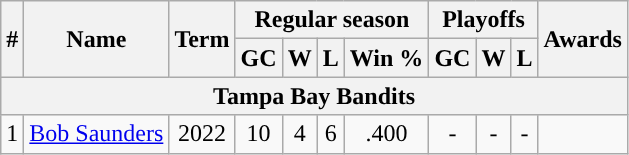<table class="wikitable" style="text-align:center">
<tr>
<th rowspan="2">#</th>
<th rowspan="2">Name</th>
<th rowspan="2">Term</th>
<th colspan="4">Regular season</th>
<th colspan="3">Playoffs</th>
<th rowspan="2">Awards</th>
</tr>
<tr>
<th>GC</th>
<th>W</th>
<th>L</th>
<th>Win %</th>
<th>GC</th>
<th>W</th>
<th>L</th>
</tr>
<tr>
<th colspan="11">Tampa Bay Bandits</th>
</tr>
<tr>
<td>1</td>
<td><a href='#'>Bob Saunders</a></td>
<td>2022</td>
<td>10</td>
<td>4</td>
<td>6</td>
<td>.400</td>
<td>-</td>
<td>-</td>
<td>-</td>
<td></td>
</tr>
</table>
